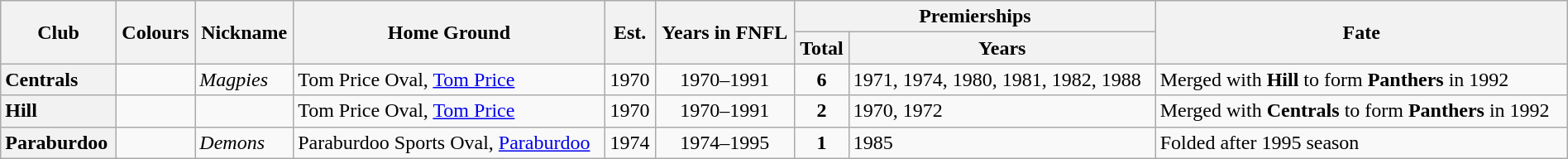<table class="wikitable sortable" style="text-align:center; width:100%">
<tr>
<th rowspan="2">Club</th>
<th rowspan="2">Colours</th>
<th rowspan="2">Nickname</th>
<th rowspan="2">Home Ground</th>
<th rowspan="2">Est.</th>
<th rowspan="2">Years in FNFL</th>
<th colspan="2">Premierships</th>
<th rowspan="2">Fate</th>
</tr>
<tr>
<th>Total</th>
<th>Years</th>
</tr>
<tr>
<th style="text-align:left">Centrals</th>
<td></td>
<td align="left"><em>Magpies</em></td>
<td align="left">Tom Price Oval, <a href='#'>Tom Price</a></td>
<td>1970</td>
<td>1970–1991</td>
<td><strong>6</strong></td>
<td align="left">1971, 1974, 1980, 1981, 1982, 1988</td>
<td align="left">Merged with <strong>Hill</strong> to form <strong>Panthers</strong> in 1992</td>
</tr>
<tr>
<th style="text-align:left">Hill</th>
<td></td>
<td></td>
<td align="left">Tom Price Oval, <a href='#'>Tom Price</a></td>
<td>1970</td>
<td>1970–1991</td>
<td><strong>2</strong></td>
<td align="left">1970, 1972</td>
<td align="left">Merged with <strong>Centrals</strong> to form <strong>Panthers</strong> in 1992</td>
</tr>
<tr>
<th style="text-align:left">Paraburdoo</th>
<td></td>
<td align="left"><em>Demons</em></td>
<td align="left">Paraburdoo Sports Oval, <a href='#'>Paraburdoo</a></td>
<td>1974</td>
<td>1974–1995</td>
<td><strong>1</strong></td>
<td align="left">1985</td>
<td align="left">Folded after 1995 season</td>
</tr>
</table>
